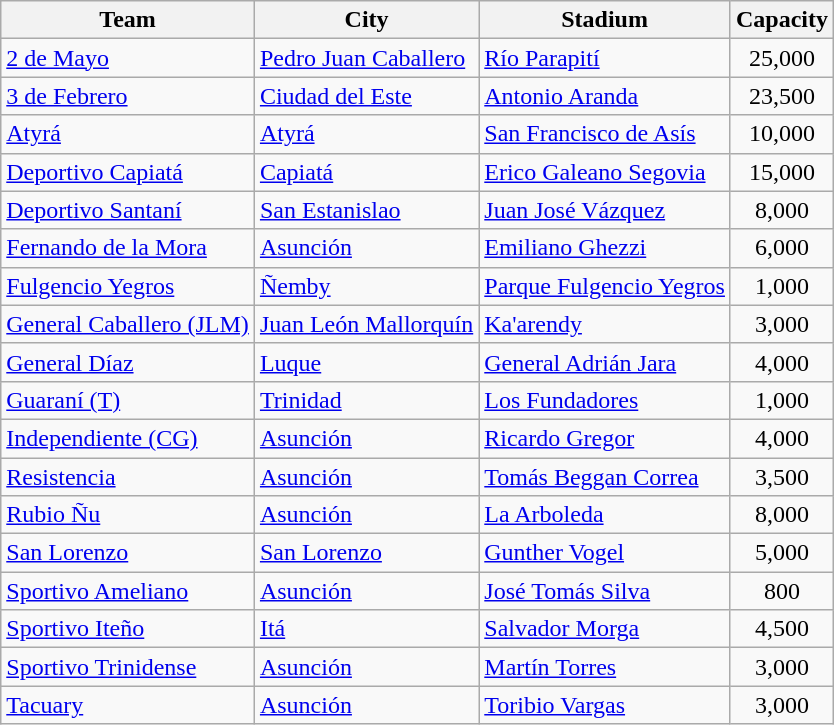<table class="wikitable sortable">
<tr>
<th>Team</th>
<th>City</th>
<th>Stadium</th>
<th>Capacity</th>
</tr>
<tr>
<td><a href='#'>2 de Mayo</a></td>
<td><a href='#'>Pedro Juan Caballero</a></td>
<td><a href='#'>Río Parapití</a></td>
<td align="center">25,000</td>
</tr>
<tr>
<td><a href='#'>3 de Febrero</a></td>
<td><a href='#'>Ciudad del Este</a></td>
<td><a href='#'>Antonio Aranda</a></td>
<td align="center">23,500</td>
</tr>
<tr>
<td><a href='#'>Atyrá</a></td>
<td><a href='#'>Atyrá</a></td>
<td><a href='#'>San Francisco de Asís</a></td>
<td align="center">10,000</td>
</tr>
<tr>
<td><a href='#'>Deportivo Capiatá</a></td>
<td><a href='#'>Capiatá</a></td>
<td><a href='#'>Erico Galeano Segovia</a></td>
<td align="center">15,000</td>
</tr>
<tr>
<td><a href='#'>Deportivo Santaní</a></td>
<td><a href='#'>San Estanislao</a></td>
<td><a href='#'>Juan José Vázquez</a></td>
<td align="center">8,000</td>
</tr>
<tr>
<td><a href='#'>Fernando de la Mora</a></td>
<td><a href='#'>Asunción</a></td>
<td><a href='#'>Emiliano Ghezzi</a></td>
<td align="center">6,000</td>
</tr>
<tr>
<td><a href='#'>Fulgencio Yegros</a></td>
<td><a href='#'>Ñemby</a></td>
<td><a href='#'>Parque Fulgencio Yegros</a></td>
<td align="center">1,000</td>
</tr>
<tr>
<td><a href='#'>General Caballero (JLM)</a></td>
<td><a href='#'>Juan León Mallorquín</a></td>
<td><a href='#'>Ka'arendy</a></td>
<td align="center">3,000</td>
</tr>
<tr>
<td><a href='#'>General Díaz</a></td>
<td><a href='#'>Luque</a></td>
<td><a href='#'>General Adrián Jara</a></td>
<td align="center">4,000</td>
</tr>
<tr>
<td><a href='#'>Guaraní (T)</a></td>
<td><a href='#'>Trinidad</a></td>
<td><a href='#'>Los Fundadores</a></td>
<td align="center">1,000</td>
</tr>
<tr>
<td><a href='#'>Independiente (CG)</a></td>
<td><a href='#'>Asunción</a></td>
<td><a href='#'>Ricardo Gregor</a></td>
<td align="center">4,000</td>
</tr>
<tr>
<td><a href='#'>Resistencia</a></td>
<td><a href='#'>Asunción</a></td>
<td><a href='#'>Tomás Beggan Correa</a></td>
<td align="center">3,500</td>
</tr>
<tr>
<td><a href='#'>Rubio Ñu</a></td>
<td><a href='#'>Asunción</a></td>
<td><a href='#'>La Arboleda</a></td>
<td align="center">8,000</td>
</tr>
<tr>
<td><a href='#'>San Lorenzo</a></td>
<td><a href='#'>San Lorenzo</a></td>
<td><a href='#'>Gunther Vogel</a></td>
<td align="center">5,000</td>
</tr>
<tr>
<td><a href='#'>Sportivo Ameliano</a></td>
<td><a href='#'>Asunción</a></td>
<td><a href='#'>José Tomás Silva</a></td>
<td align="center">800</td>
</tr>
<tr>
<td><a href='#'>Sportivo Iteño</a></td>
<td><a href='#'>Itá</a></td>
<td><a href='#'>Salvador Morga</a></td>
<td align="center">4,500</td>
</tr>
<tr>
<td><a href='#'>Sportivo Trinidense</a></td>
<td><a href='#'>Asunción</a></td>
<td><a href='#'>Martín Torres</a></td>
<td align="center">3,000</td>
</tr>
<tr>
<td><a href='#'>Tacuary</a></td>
<td><a href='#'>Asunción</a></td>
<td><a href='#'>Toribio Vargas</a></td>
<td align="center">3,000</td>
</tr>
</table>
